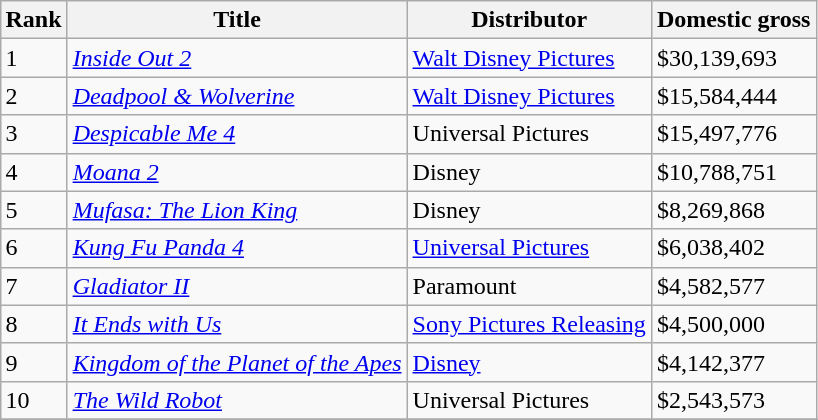<table class="wikitable sortable" style="margin:auto; margin:auto;">
<tr>
<th>Rank</th>
<th>Title</th>
<th>Distributor</th>
<th>Domestic gross</th>
</tr>
<tr>
<td>1</td>
<td><em><a href='#'>Inside Out 2</a></em></td>
<td><a href='#'>Walt Disney Pictures</a></td>
<td>$30,139,693</td>
</tr>
<tr>
<td>2</td>
<td><em><a href='#'>Deadpool & Wolverine</a></em></td>
<td><a href='#'>Walt Disney Pictures</a></td>
<td>$15,584,444</td>
</tr>
<tr>
<td>3</td>
<td><em><a href='#'>Despicable Me 4</a></em></td>
<td>Universal Pictures</td>
<td>$15,497,776</td>
</tr>
<tr>
<td>4</td>
<td><em><a href='#'>Moana 2</a></em></td>
<td>Disney</td>
<td>$10,788,751</td>
</tr>
<tr>
<td>5</td>
<td><em><a href='#'>Mufasa: The Lion King</a></em></td>
<td>Disney</td>
<td>$8,269,868</td>
</tr>
<tr>
<td>6</td>
<td><em><a href='#'>Kung Fu Panda 4</a></em></td>
<td><a href='#'>Universal Pictures</a></td>
<td>$6,038,402</td>
</tr>
<tr>
<td>7</td>
<td><em><a href='#'>Gladiator II</a></em></td>
<td>Paramount</td>
<td>$4,582,577</td>
</tr>
<tr>
<td>8</td>
<td><em><a href='#'>It Ends with Us</a></em></td>
<td><a href='#'>Sony Pictures Releasing</a></td>
<td>$4,500,000</td>
</tr>
<tr>
<td>9</td>
<td><em><a href='#'>Kingdom of the Planet of the Apes</a></em></td>
<td><a href='#'>Disney</a></td>
<td>$4,142,377</td>
</tr>
<tr>
<td>10</td>
<td><em><a href='#'>The Wild Robot</a></em></td>
<td>Universal Pictures</td>
<td>$2,543,573</td>
</tr>
<tr>
</tr>
</table>
